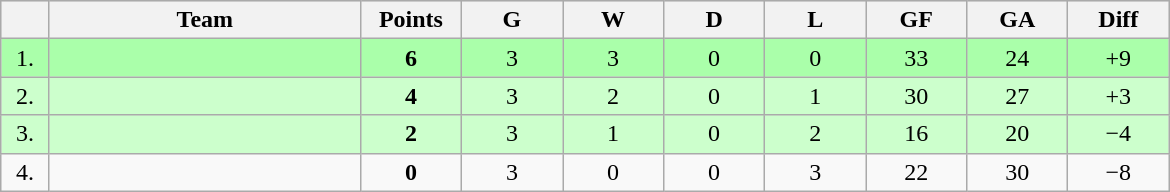<table class=wikitable style="text-align:center">
<tr bgcolor="#DCDCDC">
<th width="25"></th>
<th width="200">Team</th>
<th width="60">Points</th>
<th width="60">G</th>
<th width="60">W</th>
<th width="60">D</th>
<th width="60">L</th>
<th width="60">GF</th>
<th width="60">GA</th>
<th width="60">Diff</th>
</tr>
<tr bgcolor=#AAFFAA>
<td>1.</td>
<td align=left></td>
<td><strong>6</strong></td>
<td>3</td>
<td>3</td>
<td>0</td>
<td>0</td>
<td>33</td>
<td>24</td>
<td>+9</td>
</tr>
<tr bgcolor=#CCFFCC>
<td>2.</td>
<td align=left></td>
<td><strong>4</strong></td>
<td>3</td>
<td>2</td>
<td>0</td>
<td>1</td>
<td>30</td>
<td>27</td>
<td>+3</td>
</tr>
<tr bgcolor=#CCFFCC>
<td>3.</td>
<td align=left></td>
<td><strong>2</strong></td>
<td>3</td>
<td>1</td>
<td>0</td>
<td>2</td>
<td>16</td>
<td>20</td>
<td>−4</td>
</tr>
<tr>
<td>4.</td>
<td align=left></td>
<td><strong>0</strong></td>
<td>3</td>
<td>0</td>
<td>0</td>
<td>3</td>
<td>22</td>
<td>30</td>
<td>−8</td>
</tr>
</table>
